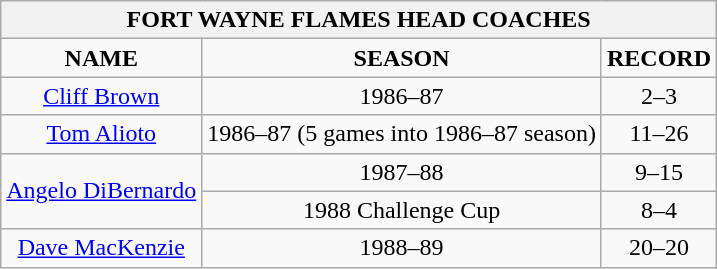<table class="wikitable" style="text-align:center">
<tr>
<th colspan=3>FORT WAYNE FLAMES HEAD COACHES</th>
</tr>
<tr>
<td><strong>NAME</strong></td>
<td><strong>SEASON</strong></td>
<td><strong>RECORD</strong></td>
</tr>
<tr>
<td><a href='#'>Cliff Brown</a></td>
<td>1986–87</td>
<td>2–3</td>
</tr>
<tr>
<td><a href='#'>Tom Alioto</a></td>
<td>1986–87 (5 games into 1986–87 season)</td>
<td>11–26</td>
</tr>
<tr>
<td rowspan=2><a href='#'>Angelo DiBernardo</a></td>
<td>1987–88</td>
<td>9–15</td>
</tr>
<tr>
<td>1988 Challenge Cup</td>
<td>8–4</td>
</tr>
<tr>
<td><a href='#'>Dave MacKenzie</a></td>
<td>1988–89</td>
<td>20–20</td>
</tr>
</table>
